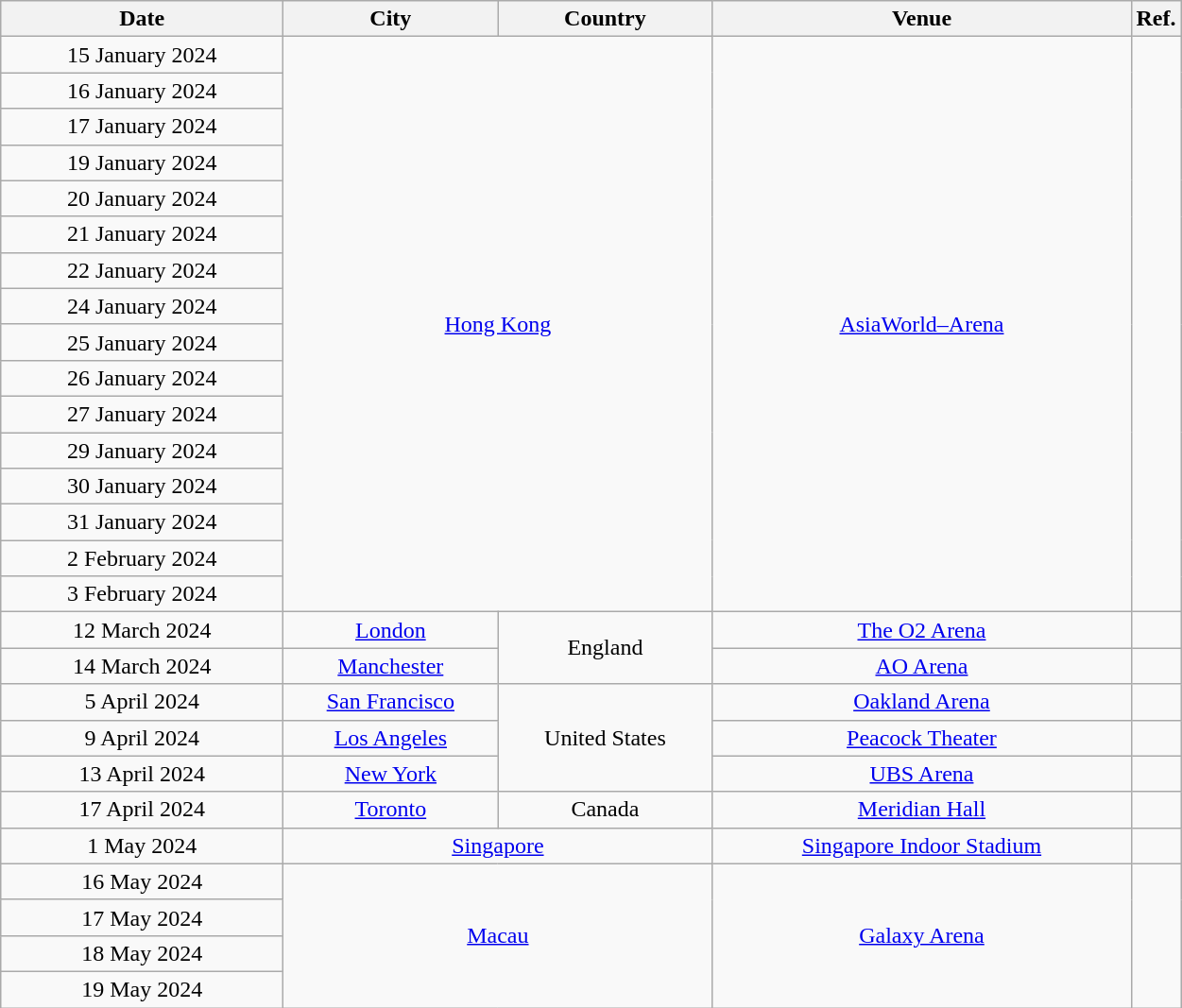<table class="wikitable plainrowheaders" style="text-align:center;">
<tr>
<th scope="col" style="width:12em;">Date</th>
<th scope="col" style="width:9em;">City</th>
<th scope="col" style="width:9em;">Country</th>
<th scope="col" style="width:18em;">Venue</th>
<th>Ref.</th>
</tr>
<tr>
<td>15 January 2024</td>
<td colspan="2" rowspan="16"><a href='#'>Hong Kong</a></td>
<td rowspan="16"><a href='#'>AsiaWorld–Arena</a></td>
<td rowspan="16"></td>
</tr>
<tr>
<td>16 January 2024</td>
</tr>
<tr>
<td>17 January 2024</td>
</tr>
<tr>
<td>19 January 2024</td>
</tr>
<tr>
<td>20 January 2024</td>
</tr>
<tr>
<td>21 January 2024</td>
</tr>
<tr>
<td>22 January 2024</td>
</tr>
<tr>
<td>24 January 2024</td>
</tr>
<tr>
<td>25 January 2024</td>
</tr>
<tr>
<td>26 January 2024</td>
</tr>
<tr>
<td>27 January 2024</td>
</tr>
<tr>
<td>29 January 2024</td>
</tr>
<tr>
<td>30 January 2024</td>
</tr>
<tr>
<td>31 January 2024</td>
</tr>
<tr>
<td>2 February 2024</td>
</tr>
<tr>
<td>3 February 2024</td>
</tr>
<tr>
<td>12 March 2024</td>
<td><a href='#'>London</a></td>
<td rowspan="2">England</td>
<td><a href='#'>The O2 Arena</a></td>
<td></td>
</tr>
<tr>
<td>14 March 2024</td>
<td><a href='#'>Manchester</a></td>
<td><a href='#'>AO Arena</a></td>
<td></td>
</tr>
<tr>
<td>5 April 2024</td>
<td><a href='#'>San Francisco</a></td>
<td rowspan="3">United States</td>
<td><a href='#'>Oakland Arena</a></td>
<td></td>
</tr>
<tr>
<td>9 April 2024</td>
<td><a href='#'>Los Angeles</a></td>
<td><a href='#'>Peacock Theater</a></td>
<td></td>
</tr>
<tr>
<td>13 April 2024</td>
<td><a href='#'>New York</a></td>
<td><a href='#'>UBS Arena</a></td>
<td></td>
</tr>
<tr>
<td>17 April 2024</td>
<td><a href='#'>Toronto</a></td>
<td>Canada</td>
<td><a href='#'>Meridian Hall</a></td>
<td></td>
</tr>
<tr>
<td>1 May 2024</td>
<td colspan="2"><a href='#'>Singapore</a></td>
<td><a href='#'>Singapore Indoor Stadium</a></td>
<td></td>
</tr>
<tr>
<td>16 May 2024</td>
<td colspan="2" rowspan="4"><a href='#'>Macau</a></td>
<td rowspan="4"><a href='#'>Galaxy Arena</a></td>
<td rowspan="4"></td>
</tr>
<tr>
<td>17 May 2024</td>
</tr>
<tr>
<td>18 May 2024</td>
</tr>
<tr>
<td>19 May 2024</td>
</tr>
</table>
